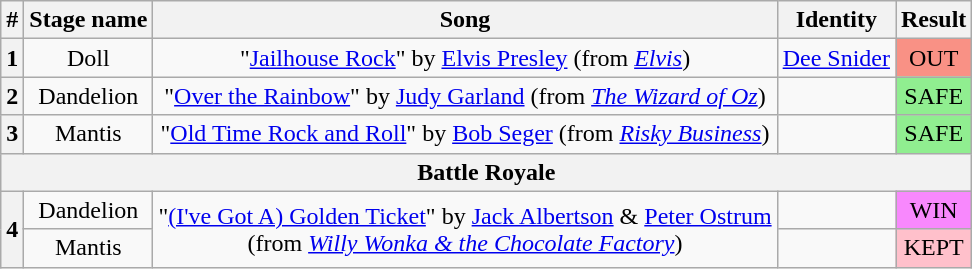<table class="wikitable plainrowheaders" style="text-align: center;">
<tr>
<th>#</th>
<th>Stage name</th>
<th>Song</th>
<th>Identity</th>
<th>Result</th>
</tr>
<tr>
<th>1</th>
<td>Doll</td>
<td>"<a href='#'>Jailhouse Rock</a>" by <a href='#'>Elvis Presley</a> (from <em><a href='#'>Elvis</a></em>)</td>
<td><a href='#'>Dee Snider</a></td>
<td bgcolor=#F99185>OUT</td>
</tr>
<tr>
<th>2</th>
<td>Dandelion</td>
<td>"<a href='#'>Over the Rainbow</a>" by <a href='#'>Judy Garland</a> (from <em><a href='#'>The Wizard of Oz</a></em>)</td>
<td></td>
<td bgcolor=lightgreen>SAFE</td>
</tr>
<tr>
<th>3</th>
<td>Mantis</td>
<td>"<a href='#'>Old Time Rock and Roll</a>" by <a href='#'>Bob Seger</a> (from <em><a href='#'>Risky Business</a></em>)</td>
<td></td>
<td bgcolor=lightgreen>SAFE</td>
</tr>
<tr>
<th colspan=5>Battle Royale</th>
</tr>
<tr>
<th rowspan=2>4</th>
<td>Dandelion</td>
<td rowspan=2>"<a href='#'>(I've Got A) Golden Ticket</a>" by <a href='#'>Jack Albertson</a> & <a href='#'>Peter Ostrum</a><br>(from <em><a href='#'>Willy Wonka & the Chocolate Factory</a></em>)</td>
<td></td>
<td bgcolor="#F888FD">WIN</td>
</tr>
<tr>
<td>Mantis</td>
<td></td>
<td bgcolor="pink">KEPT</td>
</tr>
</table>
